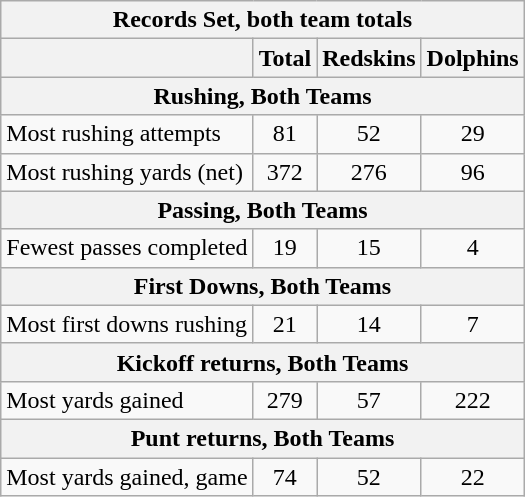<table class="wikitable">
<tr>
<th colspan=4>Records Set, both team totals</th>
</tr>
<tr>
<th></th>
<th>Total</th>
<th>Redskins</th>
<th>Dolphins</th>
</tr>
<tr>
<th colspan=4>Rushing, Both Teams</th>
</tr>
<tr align=center>
<td align=left>Most rushing attempts</td>
<td>81</td>
<td>52</td>
<td>29</td>
</tr>
<tr align=center>
<td align=left>Most rushing yards (net)</td>
<td>372</td>
<td>276</td>
<td>96</td>
</tr>
<tr>
<th colspan=4>Passing, Both Teams</th>
</tr>
<tr align=center>
<td align=left>Fewest passes completed</td>
<td>19</td>
<td>15</td>
<td>4</td>
</tr>
<tr>
<th colspan=4>First Downs, Both Teams</th>
</tr>
<tr align=center>
<td align=left>Most first downs rushing</td>
<td>21</td>
<td>14</td>
<td>7</td>
</tr>
<tr>
<th colspan=4>Kickoff returns, Both Teams</th>
</tr>
<tr align=center>
<td align=left>Most yards gained</td>
<td>279</td>
<td>57</td>
<td>222</td>
</tr>
<tr>
<th colspan=4>Punt returns, Both Teams</th>
</tr>
<tr align=center>
<td align=left>Most yards gained, game</td>
<td>74</td>
<td>52</td>
<td>22</td>
</tr>
</table>
